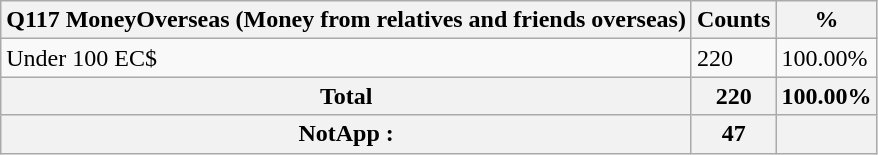<table class="wikitable sortable">
<tr>
<th>Q117 MoneyOverseas (Money from relatives and friends overseas)</th>
<th>Counts</th>
<th>%</th>
</tr>
<tr>
<td>Under 100 EC$</td>
<td>220</td>
<td>100.00%</td>
</tr>
<tr>
<th>Total</th>
<th>220</th>
<th>100.00%</th>
</tr>
<tr>
<th>NotApp :</th>
<th>47</th>
<th></th>
</tr>
</table>
